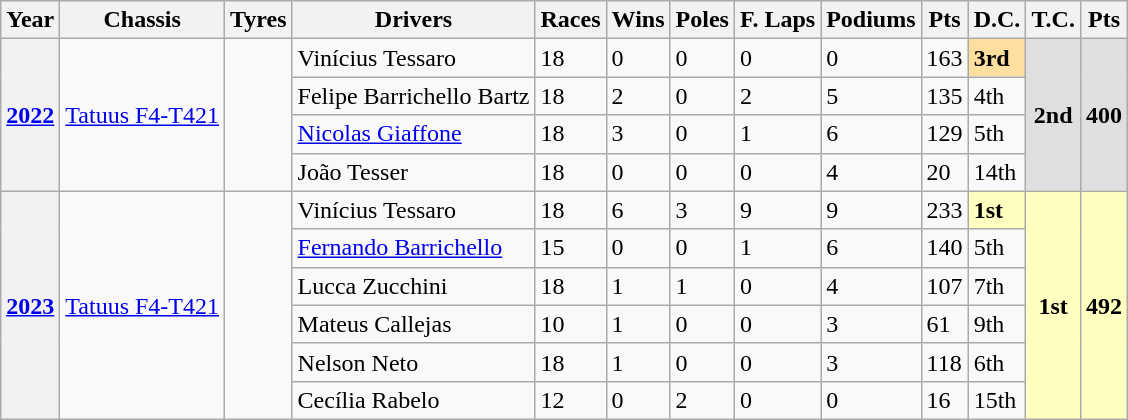<table class="wikitable">
<tr>
<th>Year</th>
<th>Chassis</th>
<th>Tyres</th>
<th>Drivers</th>
<th>Races</th>
<th>Wins</th>
<th>Poles</th>
<th>F. Laps</th>
<th>Podiums</th>
<th>Pts</th>
<th>D.C.</th>
<th>T.C.</th>
<th>Pts</th>
</tr>
<tr>
<th rowspan="4"><a href='#'>2022</a></th>
<td rowspan="4"><a href='#'>Tatuus F4-T421</a></td>
<td rowspan="4"></td>
<td> Vinícius Tessaro</td>
<td>18</td>
<td>0</td>
<td>0</td>
<td>0</td>
<td>0</td>
<td>163</td>
<td style="background:#FFDF9F;"><strong>3rd</strong></td>
<th rowspan="4" style="background:#DFDFDF;">2nd</th>
<th rowspan="4" style="background:#DFDFDF;">400</th>
</tr>
<tr>
<td> Felipe Barrichello Bartz</td>
<td>18</td>
<td>2</td>
<td>0</td>
<td>2</td>
<td>5</td>
<td>135</td>
<td>4th</td>
</tr>
<tr>
<td> <a href='#'>Nicolas Giaffone</a></td>
<td>18</td>
<td>3</td>
<td>0</td>
<td>1</td>
<td>6</td>
<td>129</td>
<td>5th</td>
</tr>
<tr>
<td> João Tesser</td>
<td>18</td>
<td>0</td>
<td>0</td>
<td>0</td>
<td>4</td>
<td>20</td>
<td>14th</td>
</tr>
<tr>
<th rowspan="6"><a href='#'>2023</a></th>
<td rowspan="6"><a href='#'>Tatuus F4-T421</a></td>
<td rowspan="6"></td>
<td> Vinícius Tessaro</td>
<td>18</td>
<td>6</td>
<td>3</td>
<td>9</td>
<td>9</td>
<td>233</td>
<td style="background:#FFFFBF;"><strong>1st</strong></td>
<th rowspan="6" style="background:#FFFFBF;">1st</th>
<th rowspan="6" style="background:#FFFFBF;">492</th>
</tr>
<tr>
<td> <a href='#'>Fernando Barrichello</a></td>
<td>15</td>
<td>0</td>
<td>0</td>
<td>1</td>
<td>6</td>
<td>140</td>
<td>5th</td>
</tr>
<tr>
<td> Lucca Zucchini</td>
<td>18</td>
<td>1</td>
<td>1</td>
<td>0</td>
<td>4</td>
<td>107</td>
<td>7th</td>
</tr>
<tr>
<td> Mateus Callejas</td>
<td>10</td>
<td>1</td>
<td>0</td>
<td>0</td>
<td>3</td>
<td>61</td>
<td>9th</td>
</tr>
<tr>
<td> Nelson Neto</td>
<td>18</td>
<td>1</td>
<td>0</td>
<td>0</td>
<td>3</td>
<td>118</td>
<td>6th</td>
</tr>
<tr>
<td> Cecília Rabelo</td>
<td>12</td>
<td>0</td>
<td>2</td>
<td>0</td>
<td>0</td>
<td>16</td>
<td>15th</td>
</tr>
</table>
